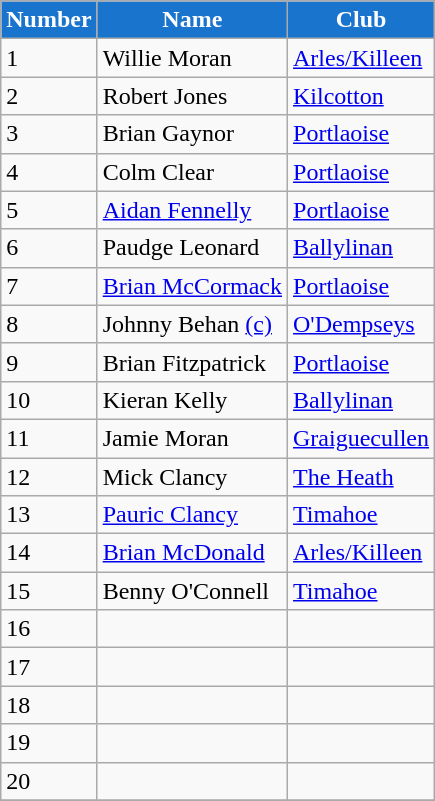<table class="wikitable">
<tr style="text-align:center;background:#1874CD;color:white;">
<td><strong>Number </strong></td>
<td><strong>Name</strong></td>
<td><strong>Club</strong></td>
</tr>
<tr>
<td>1</td>
<td>Willie Moran</td>
<td><a href='#'>Arles/Killeen</a></td>
</tr>
<tr>
<td>2</td>
<td>Robert Jones</td>
<td><a href='#'>Kilcotton</a></td>
</tr>
<tr>
<td>3</td>
<td>Brian Gaynor</td>
<td><a href='#'>Portlaoise</a></td>
</tr>
<tr>
<td>4</td>
<td>Colm Clear</td>
<td><a href='#'>Portlaoise</a></td>
</tr>
<tr>
<td>5</td>
<td><a href='#'>Aidan Fennelly</a></td>
<td><a href='#'>Portlaoise</a></td>
</tr>
<tr>
<td>6</td>
<td>Paudge Leonard</td>
<td><a href='#'>Ballylinan</a></td>
</tr>
<tr>
<td>7</td>
<td><a href='#'>Brian McCormack</a></td>
<td><a href='#'>Portlaoise</a></td>
</tr>
<tr>
<td>8</td>
<td>Johnny Behan <a href='#'>(c)</a></td>
<td><a href='#'>O'Dempseys</a></td>
</tr>
<tr>
<td>9</td>
<td>Brian Fitzpatrick</td>
<td><a href='#'>Portlaoise</a></td>
</tr>
<tr>
<td>10</td>
<td>Kieran Kelly</td>
<td><a href='#'>Ballylinan</a></td>
</tr>
<tr>
<td>11</td>
<td>Jamie Moran</td>
<td><a href='#'>Graiguecullen</a></td>
</tr>
<tr>
<td>12</td>
<td>Mick Clancy</td>
<td><a href='#'>The Heath</a></td>
</tr>
<tr>
<td>13</td>
<td><a href='#'>Pauric Clancy</a></td>
<td><a href='#'>Timahoe</a></td>
</tr>
<tr>
<td>14</td>
<td><a href='#'>Brian McDonald</a></td>
<td><a href='#'>Arles/Killeen</a></td>
</tr>
<tr>
<td>15</td>
<td>Benny O'Connell</td>
<td><a href='#'>Timahoe</a></td>
</tr>
<tr>
<td>16</td>
<td></td>
<td></td>
</tr>
<tr>
<td>17</td>
<td></td>
<td></td>
</tr>
<tr>
<td>18</td>
<td></td>
<td></td>
</tr>
<tr>
<td>19</td>
<td></td>
<td></td>
</tr>
<tr>
<td>20</td>
<td></td>
<td></td>
</tr>
<tr>
</tr>
</table>
